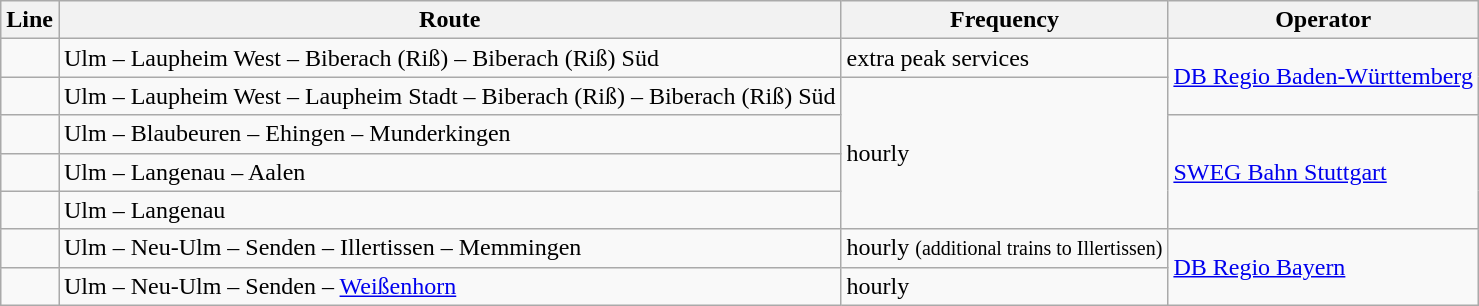<table class="wikitable">
<tr>
<th>Line</th>
<th>Route</th>
<th>Frequency</th>
<th>Operator</th>
</tr>
<tr>
<td style="text-align:center;"></td>
<td>Ulm – Laupheim West – Biberach (Riß) – Biberach (Riß) Süd</td>
<td>extra peak services</td>
<td rowspan="2"><a href='#'>DB Regio Baden-Württemberg</a></td>
</tr>
<tr>
<td style="text-align:center;"></td>
<td>Ulm – Laupheim West – Laupheim Stadt – Biberach (Riß) – Biberach (Riß) Süd</td>
<td rowspan="4">hourly</td>
</tr>
<tr>
<td align="center"></td>
<td>Ulm – Blaubeuren – Ehingen – Munderkingen</td>
<td rowspan="3"><a href='#'>SWEG Bahn Stuttgart</a></td>
</tr>
<tr>
<td align="center"></td>
<td>Ulm – Langenau – Aalen</td>
</tr>
<tr>
<td align="center"></td>
<td>Ulm – Langenau</td>
</tr>
<tr>
<td align="center"></td>
<td>Ulm – Neu-Ulm – Senden – Illertissen – Memmingen</td>
<td>hourly <small>(additional trains to Illertissen)</small></td>
<td rowspan="2"><a href='#'>DB Regio Bayern</a></td>
</tr>
<tr>
<td align="center"></td>
<td>Ulm – Neu-Ulm – Senden – <a href='#'>Weißenhorn</a></td>
<td>hourly</td>
</tr>
</table>
